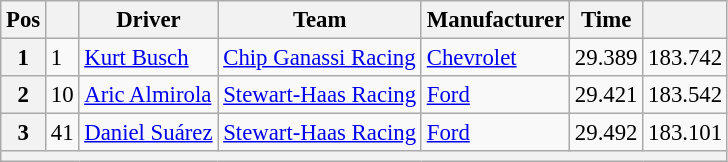<table class="wikitable" style="font-size:95%">
<tr>
<th>Pos</th>
<th></th>
<th>Driver</th>
<th>Team</th>
<th>Manufacturer</th>
<th>Time</th>
<th></th>
</tr>
<tr>
<th>1</th>
<td>1</td>
<td><a href='#'>Kurt Busch</a></td>
<td><a href='#'>Chip Ganassi Racing</a></td>
<td><a href='#'>Chevrolet</a></td>
<td>29.389</td>
<td>183.742</td>
</tr>
<tr>
<th>2</th>
<td>10</td>
<td><a href='#'>Aric Almirola</a></td>
<td><a href='#'>Stewart-Haas Racing</a></td>
<td><a href='#'>Ford</a></td>
<td>29.421</td>
<td>183.542</td>
</tr>
<tr>
<th>3</th>
<td>41</td>
<td><a href='#'>Daniel Suárez</a></td>
<td><a href='#'>Stewart-Haas Racing</a></td>
<td><a href='#'>Ford</a></td>
<td>29.492</td>
<td>183.101</td>
</tr>
<tr>
<th colspan="7"></th>
</tr>
</table>
